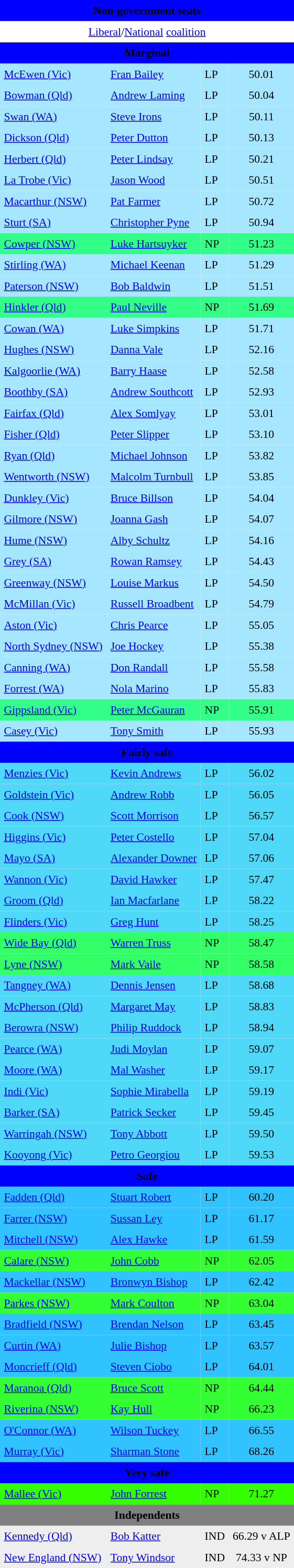<table class="toccolours" align="left" cellpadding="5" cellspacing="0" style="margin-right: .5em; margin-top: .4em;font-size: 90%;">
<tr>
<td COLSPAN=4 align="center" bgcolor="blue"><span><strong>Non-government seats</strong></span></td>
</tr>
<tr>
<td style="background-color:white" colspan=4 align="center"><a href='#'>Liberal</a>/<a href='#'>National</a> <a href='#'>coalition</a></td>
</tr>
<tr>
<td COLSPAN=4 align="center" bgcolor="blue"><span><strong>Marginal</strong></span></td>
</tr>
<tr>
<td align="left" bgcolor="A6E7FF"><a href='#'>McEwen (Vic)</a></td>
<td align="left" bgcolor="A6E7FF"><a href='#'>Fran Bailey</a></td>
<td align="left" bgcolor="A6E7FF">LP</td>
<td align="center" bgcolor="A6E7FF">50.01</td>
</tr>
<tr>
<td align="left" bgcolor="A6E7FF"><a href='#'>Bowman (Qld)</a></td>
<td align="left" bgcolor="A6E7FF"><a href='#'>Andrew Laming</a></td>
<td align="left" bgcolor="A6E7FF">LP</td>
<td align="center" bgcolor="A6E7FF">50.04</td>
</tr>
<tr>
<td align="left" bgcolor="A6E7FF"><a href='#'>Swan (WA)</a></td>
<td align="left" bgcolor="A6E7FF"><a href='#'>Steve Irons</a></td>
<td align="left" bgcolor="A6E7FF">LP</td>
<td align="center" bgcolor="A6E7FF">50.11</td>
</tr>
<tr>
<td align="left" bgcolor="A6E7FF"><a href='#'>Dickson (Qld)</a></td>
<td align="left" bgcolor="A6E7FF"><a href='#'>Peter Dutton</a></td>
<td align="left" bgcolor="A6E7FF">LP</td>
<td align="center" bgcolor="A6E7FF">50.13</td>
</tr>
<tr>
<td align="left" bgcolor="A6E7FF"><a href='#'>Herbert (Qld)</a></td>
<td align="left" bgcolor="A6E7FF"><a href='#'>Peter Lindsay</a></td>
<td align="left" bgcolor="A6E7FF">LP</td>
<td align="center" bgcolor="A6E7FF">50.21</td>
</tr>
<tr>
<td align="left" bgcolor="A6E7FF"><a href='#'>La Trobe (Vic)</a></td>
<td align="left" bgcolor="A6E7FF"><a href='#'>Jason Wood</a></td>
<td align="left" bgcolor="A6E7FF">LP</td>
<td align="center" bgcolor="A6E7FF">50.51</td>
</tr>
<tr>
<td align="left" bgcolor="A6E7FF"><a href='#'>Macarthur (NSW)</a></td>
<td align="left" bgcolor="A6E7FF"><a href='#'>Pat Farmer</a></td>
<td align="left" bgcolor="A6E7FF">LP</td>
<td align="center" bgcolor="A6E7FF">50.72</td>
</tr>
<tr>
<td align="left" bgcolor="A6E7FF"><a href='#'>Sturt (SA)</a></td>
<td align="left" bgcolor="A6E7FF"><a href='#'>Christopher Pyne</a></td>
<td align="left" bgcolor="A6E7FF">LP</td>
<td align="center" bgcolor="A6E7FF">50.94</td>
</tr>
<tr>
<td align="left" bgcolor="33FF88"><a href='#'>Cowper (NSW)</a></td>
<td align="left" bgcolor="33FF88"><a href='#'>Luke Hartsuyker</a></td>
<td align="left" bgcolor="33FF88">NP</td>
<td align="center" bgcolor="33FF88">51.23</td>
</tr>
<tr>
<td align="left" bgcolor="A6E7FF"><a href='#'>Stirling (WA)</a></td>
<td align="left" bgcolor="A6E7FF"><a href='#'>Michael Keenan</a></td>
<td align="left" bgcolor="A6E7FF">LP</td>
<td align="center" bgcolor="A6E7FF">51.29</td>
</tr>
<tr>
<td align="left" bgcolor="A6E7FF"><a href='#'>Paterson (NSW)</a></td>
<td align="left" bgcolor="A6E7FF"><a href='#'>Bob Baldwin</a></td>
<td align="left" bgcolor="A6E7FF">LP</td>
<td align="center" bgcolor="A6E7FF">51.51</td>
</tr>
<tr>
<td align="left" bgcolor="33FF88"><a href='#'>Hinkler (Qld)</a></td>
<td align="left" bgcolor="33FF88"><a href='#'>Paul Neville</a></td>
<td align="left" bgcolor="33FF88">NP</td>
<td align="center" bgcolor="33FF88">51.69</td>
</tr>
<tr>
<td align="left" bgcolor="A6E7FF"><a href='#'>Cowan (WA)</a></td>
<td align="left" bgcolor="A6E7FF"><a href='#'>Luke Simpkins</a></td>
<td align="left" bgcolor="A6E7FF">LP</td>
<td align="center" bgcolor="A6E7FF">51.71</td>
</tr>
<tr>
<td align="left" bgcolor="A6E7FF"><a href='#'>Hughes (NSW)</a></td>
<td align="left" bgcolor="A6E7FF"><a href='#'>Danna Vale</a></td>
<td align="left" bgcolor="A6E7FF">LP</td>
<td align="center" bgcolor="A6E7FF">52.16</td>
</tr>
<tr>
<td align="left" bgcolor="A6E7FF"><a href='#'>Kalgoorlie (WA)</a></td>
<td align="left" bgcolor="A6E7FF"><a href='#'>Barry Haase</a></td>
<td align="left" bgcolor="A6E7FF">LP</td>
<td align="center" bgcolor="A6E7FF">52.58</td>
</tr>
<tr>
<td align="left" bgcolor="A6E7FF"><a href='#'>Boothby (SA)</a></td>
<td align="left" bgcolor="A6E7FF"><a href='#'>Andrew Southcott</a></td>
<td align="left" bgcolor="A6E7FF">LP</td>
<td align="center" bgcolor="A6E7FF">52.93</td>
</tr>
<tr>
<td align="left" bgcolor="A6E7FF"><a href='#'>Fairfax (Qld)</a></td>
<td align="left" bgcolor="A6E7FF"><a href='#'>Alex Somlyay</a></td>
<td align="left" bgcolor="A6E7FF">LP</td>
<td align="center" bgcolor="A6E7FF">53.01</td>
</tr>
<tr>
<td align="left" bgcolor="A6E7FF"><a href='#'>Fisher (Qld)</a></td>
<td align="left" bgcolor="A6E7FF"><a href='#'>Peter Slipper</a></td>
<td align="left" bgcolor="A6E7FF">LP</td>
<td align="center" bgcolor="A6E7FF">53.10</td>
</tr>
<tr>
<td align="left" bgcolor="A6E7FF"><a href='#'>Ryan (Qld)</a></td>
<td align="left" bgcolor="A6E7FF"><a href='#'>Michael Johnson</a></td>
<td align="left" bgcolor="A6E7FF">LP</td>
<td align="center" bgcolor="A6E7FF">53.82</td>
</tr>
<tr>
<td align="left" bgcolor="A6E7FF"><a href='#'>Wentworth (NSW)</a></td>
<td align="left" bgcolor="A6E7FF"><a href='#'>Malcolm Turnbull</a></td>
<td align="left" bgcolor="A6E7FF">LP</td>
<td align="center" bgcolor="A6E7FF">53.85</td>
</tr>
<tr>
<td align="left" bgcolor="A6E7FF"><a href='#'>Dunkley (Vic)</a></td>
<td align="left" bgcolor="A6E7FF"><a href='#'>Bruce Billson</a></td>
<td align="left" bgcolor="A6E7FF">LP</td>
<td align="center" bgcolor="A6E7FF">54.04</td>
</tr>
<tr>
<td align="left" bgcolor="A6E7FF"><a href='#'>Gilmore (NSW)</a></td>
<td align="left" bgcolor="A6E7FF"><a href='#'>Joanna Gash</a></td>
<td align="left" bgcolor="A6E7FF">LP</td>
<td align="center" bgcolor="A6E7FF">54.07</td>
</tr>
<tr>
<td align="left" bgcolor="A6E7FF"><a href='#'>Hume (NSW)</a></td>
<td align="left" bgcolor="A6E7FF"><a href='#'>Alby Schultz</a></td>
<td align="left" bgcolor="A6E7FF">LP</td>
<td align="center" bgcolor="A6E7FF">54.16</td>
</tr>
<tr>
<td align="left" bgcolor="A6E7FF"><a href='#'>Grey (SA)</a></td>
<td align="left" bgcolor="A6E7FF"><a href='#'>Rowan Ramsey</a></td>
<td align="left" bgcolor="A6E7FF">LP</td>
<td align="center" bgcolor="A6E7FF">54.43</td>
</tr>
<tr>
<td align="left" bgcolor="A6E7FF"><a href='#'>Greenway (NSW)</a></td>
<td align="left" bgcolor="A6E7FF"><a href='#'>Louise Markus</a></td>
<td align="left" bgcolor="A6E7FF">LP</td>
<td align="center" bgcolor="A6E7FF">54.50</td>
</tr>
<tr>
<td align="left" bgcolor="A6E7FF"><a href='#'>McMillan (Vic)</a></td>
<td align="left" bgcolor="A6E7FF"><a href='#'>Russell Broadbent</a></td>
<td align="left" bgcolor="A6E7FF">LP</td>
<td align="center" bgcolor="A6E7FF">54.79</td>
</tr>
<tr>
<td align="left" bgcolor="A6E7FF"><a href='#'>Aston (Vic)</a></td>
<td align="left" bgcolor="A6E7FF"><a href='#'>Chris Pearce</a></td>
<td align="left" bgcolor="A6E7FF">LP</td>
<td align="center" bgcolor="A6E7FF">55.05</td>
</tr>
<tr>
<td align="left" bgcolor="A6E7FF"><a href='#'>North Sydney (NSW)</a></td>
<td align="left" bgcolor="A6E7FF"><a href='#'>Joe Hockey</a></td>
<td align="left" bgcolor="A6E7FF">LP</td>
<td align="center" bgcolor="A6E7FF">55.38</td>
</tr>
<tr>
<td align="left" bgcolor="A6E7FF"><a href='#'>Canning (WA)</a></td>
<td align="left" bgcolor="A6E7FF"><a href='#'>Don Randall</a></td>
<td align="left" bgcolor="A6E7FF">LP</td>
<td align="center" bgcolor="A6E7FF">55.58</td>
</tr>
<tr>
<td align="left" bgcolor="A6E7FF"><a href='#'>Forrest (WA)</a></td>
<td align="left" bgcolor="A6E7FF"><a href='#'>Nola Marino</a></td>
<td align="left" bgcolor="A6E7FF">LP</td>
<td align="center" bgcolor="A6E7FF">55.83</td>
</tr>
<tr>
<td align="left" bgcolor="33FF88"><a href='#'>Gippsland (Vic)</a></td>
<td align="left" bgcolor="33FF88"><a href='#'>Peter McGauran</a></td>
<td align="left" bgcolor="33FF88">NP</td>
<td align="center" bgcolor="33FF88">55.91</td>
</tr>
<tr>
<td align="left" bgcolor="A6E7FF"><a href='#'>Casey (Vic)</a></td>
<td align="left" bgcolor="A6E7FF"><a href='#'>Tony Smith</a></td>
<td align="left" bgcolor="A6E7FF">LP</td>
<td align="center" bgcolor="A6E7FF">55.93</td>
</tr>
<tr>
<td COLSPAN=4 align="center" bgcolor="blue"><span><strong>Fairly safe</strong></span></td>
</tr>
<tr>
<td align="left" bgcolor="50D8F9"><a href='#'>Menzies (Vic)</a></td>
<td align="left" bgcolor="50D8F9"><a href='#'>Kevin Andrews</a></td>
<td align="left" bgcolor="50D8F9">LP</td>
<td align="center" bgcolor="50D8F9">56.02</td>
</tr>
<tr>
<td align="left" bgcolor="50D8F9"><a href='#'>Goldstein (Vic)</a></td>
<td align="left" bgcolor="50D8F9"><a href='#'>Andrew Robb</a></td>
<td align="left" bgcolor="50D8F9">LP</td>
<td align="center" bgcolor="50D8F9">56.05</td>
</tr>
<tr>
<td align="left" bgcolor="50D8F9"><a href='#'>Cook (NSW)</a></td>
<td align="left" bgcolor="50D8F9"><a href='#'>Scott Morrison</a></td>
<td align="left" bgcolor="50D8F9">LP</td>
<td align="center" bgcolor="50D8F9">56.57</td>
</tr>
<tr>
<td align="left" bgcolor="50D8F9"><a href='#'>Higgins (Vic)</a></td>
<td align="left" bgcolor="50D8F9"><a href='#'>Peter Costello</a></td>
<td align="left" bgcolor="50D8F9">LP</td>
<td align="center" bgcolor="50D8F9">57.04</td>
</tr>
<tr>
<td align="left" bgcolor="50D8F9"><a href='#'>Mayo (SA)</a></td>
<td align="left" bgcolor="50D8F9"><a href='#'>Alexander Downer</a></td>
<td align="left" bgcolor="50D8F9">LP</td>
<td align="center" bgcolor="50D8F9">57.06</td>
</tr>
<tr>
<td align="left" bgcolor="50D8F9"><a href='#'>Wannon (Vic)</a></td>
<td align="left" bgcolor="50D8F9"><a href='#'>David Hawker</a></td>
<td align="left" bgcolor="50D8F9">LP</td>
<td align="center" bgcolor="50D8F9">57.47</td>
</tr>
<tr>
<td align="left" bgcolor="50D8F9"><a href='#'>Groom (Qld)</a></td>
<td align="left" bgcolor="50D8F9"><a href='#'>Ian Macfarlane</a></td>
<td align="left" bgcolor="50D8F9">LP</td>
<td align="center" bgcolor="50D8F9">58.22</td>
</tr>
<tr>
<td align="left" bgcolor="50D8F9"><a href='#'>Flinders (Vic)</a></td>
<td align="left" bgcolor="50D8F9"><a href='#'>Greg Hunt</a></td>
<td align="left" bgcolor="50D8F9">LP</td>
<td align="center" bgcolor="50D8F9">58.25</td>
</tr>
<tr>
<td align="left" bgcolor="33FF66"><a href='#'>Wide Bay (Qld)</a></td>
<td align="left" bgcolor="33FF66"><a href='#'>Warren Truss</a></td>
<td align="left" bgcolor="33FF66">NP</td>
<td align="center" bgcolor="33FF66">58.47</td>
</tr>
<tr>
<td align="left" bgcolor="33FF66"><a href='#'>Lyne (NSW)</a></td>
<td align="left" bgcolor="33FF66"><a href='#'>Mark Vaile</a></td>
<td align="left" bgcolor="33FF66">NP</td>
<td align="center" bgcolor="33FF66">58.58</td>
</tr>
<tr>
<td align="left" bgcolor="50D8F9"><a href='#'>Tangney (WA)</a></td>
<td align="left" bgcolor="50D8F9"><a href='#'>Dennis Jensen</a></td>
<td align="left" bgcolor="50D8F9">LP</td>
<td align="center" bgcolor="50D8F9">58.68</td>
</tr>
<tr>
<td align="left" bgcolor="50D8F9"><a href='#'>McPherson (Qld)</a></td>
<td align="left" bgcolor="50D8F9"><a href='#'>Margaret May</a></td>
<td align="left" bgcolor="50D8F9">LP</td>
<td align="center" bgcolor="50D8F9">58.83</td>
</tr>
<tr>
<td align="left" bgcolor="50D8F9"><a href='#'>Berowra (NSW)</a></td>
<td align="left" bgcolor="50D8F9"><a href='#'>Philip Ruddock</a></td>
<td align="left" bgcolor="50D8F9">LP</td>
<td align="center" bgcolor="50D8F9">58.94</td>
</tr>
<tr>
<td align="left" bgcolor="50D8F9"><a href='#'>Pearce (WA)</a></td>
<td align="left" bgcolor="50D8F9"><a href='#'>Judi Moylan</a></td>
<td align="left" bgcolor="50D8F9">LP</td>
<td align="center" bgcolor="50D8F9">59.07</td>
</tr>
<tr>
<td align="left" bgcolor="50D8F9"><a href='#'>Moore (WA)</a></td>
<td align="left" bgcolor="50D8F9"><a href='#'>Mal Washer</a></td>
<td align="left" bgcolor="50D8F9">LP</td>
<td align="center" bgcolor="50D8F9">59.17</td>
</tr>
<tr>
<td align="left" bgcolor="50D8F9"><a href='#'>Indi (Vic)</a></td>
<td align="left" bgcolor="50D8F9"><a href='#'>Sophie Mirabella</a></td>
<td align="left" bgcolor="50D8F9">LP</td>
<td align="center" bgcolor="50D8F9">59.19</td>
</tr>
<tr>
<td align="left" bgcolor="50D8F9"><a href='#'>Barker (SA)</a></td>
<td align="left" bgcolor="50D8F9"><a href='#'>Patrick Secker</a></td>
<td align="left" bgcolor="50D8F9">LP</td>
<td align="center" bgcolor="50D8F9">59.45</td>
</tr>
<tr>
<td align="left" bgcolor="50D8F9"><a href='#'>Warringah (NSW)</a></td>
<td align="left" bgcolor="50D8F9"><a href='#'>Tony Abbott</a></td>
<td align="left" bgcolor="50D8F9">LP</td>
<td align="center" bgcolor="50D8F9">59.50</td>
</tr>
<tr>
<td align="left" bgcolor="50D8F9"><a href='#'>Kooyong (Vic)</a></td>
<td align="left" bgcolor="50D8F9"><a href='#'>Petro Georgiou</a></td>
<td align="left" bgcolor="50D8F9">LP</td>
<td align="center" bgcolor="50D8F9">59.53</td>
</tr>
<tr>
<td COLSPAN=4 align="center" bgcolor="blue"><span><strong>Safe</strong></span></td>
</tr>
<tr>
<td align="left" bgcolor="31C3FF"><a href='#'>Fadden (Qld)</a></td>
<td align="left" bgcolor="31C3FF"><a href='#'>Stuart Robert</a></td>
<td align="left" bgcolor="31C3FF">LP</td>
<td align="center" bgcolor="31C3FF">60.20</td>
</tr>
<tr>
<td align="left" bgcolor="31C3FF"><a href='#'>Farrer (NSW)</a></td>
<td align="left" bgcolor="31C3FF"><a href='#'>Sussan Ley</a></td>
<td align="left" bgcolor="31C3FF">LP</td>
<td align="center" bgcolor="31C3FF">61.17</td>
</tr>
<tr>
<td align="left" bgcolor="31C3FF"><a href='#'>Mitchell (NSW)</a></td>
<td align="left" bgcolor="31C3FF"><a href='#'>Alex Hawke</a></td>
<td align="left" bgcolor="31C3FF">LP</td>
<td align="center" bgcolor="31C3FF">61.59</td>
</tr>
<tr>
<td align="left" bgcolor="33FF33"><a href='#'>Calare (NSW)</a></td>
<td align="left" bgcolor="33FF33"><a href='#'>John Cobb</a></td>
<td align="left" bgcolor="33FF33">NP</td>
<td align="center" bgcolor="33FF33">62.05</td>
</tr>
<tr>
<td align="left" bgcolor="31C3FF"><a href='#'>Mackellar (NSW)</a></td>
<td align="left" bgcolor="31C3FF"><a href='#'>Bronwyn Bishop</a></td>
<td align="left" bgcolor="31C3FF">LP</td>
<td align="center" bgcolor="31C3FF">62.42</td>
</tr>
<tr>
<td align="left" bgcolor="33FF33"><a href='#'>Parkes (NSW)</a></td>
<td align="left" bgcolor="33FF33"><a href='#'>Mark Coulton</a></td>
<td align="left" bgcolor="33FF33">NP</td>
<td align="center" bgcolor="33FF33">63.04</td>
</tr>
<tr>
<td align="left" bgcolor="31C3FF"><a href='#'>Bradfield (NSW)</a></td>
<td align="left" bgcolor="31C3FF"><a href='#'>Brendan Nelson</a></td>
<td align="left" bgcolor="31C3FF">LP</td>
<td align="center" bgcolor="31C3FF">63.45</td>
</tr>
<tr>
<td align="left" bgcolor="31C3FF"><a href='#'>Curtin (WA)</a></td>
<td align="left" bgcolor="31C3FF"><a href='#'>Julie Bishop</a></td>
<td align="left" bgcolor="31C3FF">LP</td>
<td align="center" bgcolor="31C3FF">63.57</td>
</tr>
<tr>
<td align="left" bgcolor="31C3FF"><a href='#'>Moncrieff (Qld)</a></td>
<td align="left" bgcolor="31C3FF"><a href='#'>Steven Ciobo</a></td>
<td align="left" bgcolor="31C3FF">LP</td>
<td align="center" bgcolor="31C3FF">64.01</td>
</tr>
<tr>
<td align="left" bgcolor="33FF33"><a href='#'>Maranoa (Qld)</a></td>
<td align="left" bgcolor="33FF33"><a href='#'>Bruce Scott</a></td>
<td align="left" bgcolor="33FF33">NP</td>
<td align="center" bgcolor="33FF33">64.44</td>
</tr>
<tr>
<td align="left" bgcolor="33FF33"><a href='#'>Riverina (NSW)</a></td>
<td align="left" bgcolor="33FF33"><a href='#'>Kay Hull</a></td>
<td align="left" bgcolor="33FF33">NP</td>
<td align="center" bgcolor="33FF33">66.23</td>
</tr>
<tr>
<td align="left" bgcolor="31C3FF"><a href='#'>O'Connor (WA)</a></td>
<td align="left" bgcolor="31C3FF"><a href='#'>Wilson Tuckey</a></td>
<td align="left" bgcolor="31C3FF">LP</td>
<td align="center" bgcolor="31C3FF">66.55</td>
</tr>
<tr>
<td align="left" bgcolor="31C3FF"><a href='#'>Murray (Vic)</a></td>
<td align="left" bgcolor="31C3FF"><a href='#'>Sharman Stone</a></td>
<td align="left" bgcolor="31C3FF">LP</td>
<td align="center" bgcolor="31C3FF">68.26</td>
</tr>
<tr>
<td COLSPAN=4 align="center" bgcolor="blue"><span><strong>Very safe</strong></span></td>
</tr>
<tr>
<td align="left" bgcolor="33FF00"><a href='#'>Mallee (Vic)</a></td>
<td align="left" bgcolor="33FF00"><a href='#'>John Forrest</a></td>
<td align="left" bgcolor="33FF00">NP</td>
<td align="center" bgcolor="33FF00">71.27</td>
</tr>
<tr>
<td COLSPAN=4 align="center" bgcolor="gray"><span><strong>Independents</strong></span></td>
</tr>
<tr>
<td align="left" bgcolor="EEEEEE"><a href='#'>Kennedy (Qld)</a></td>
<td align="left" bgcolor="EEEEEE"><a href='#'>Bob Katter</a></td>
<td align="left" bgcolor="EEEEEE">IND</td>
<td align="center" bgcolor="EEEEEE">66.29 v ALP</td>
</tr>
<tr>
<td align="left" bgcolor="EEEEEE"><a href='#'>New England (NSW)</a></td>
<td align="left" bgcolor="EEEEEE"><a href='#'>Tony Windsor</a></td>
<td align="left" bgcolor="EEEEEE">IND</td>
<td align="center" bgcolor="EEEEEE">74.33 v NP</td>
</tr>
</table>
